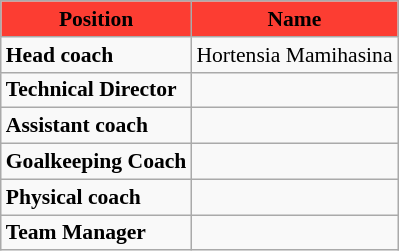<table class="wikitable" style="font-size:90%;">
<tr>
<th style="background-color:#FC3D32;"><span>Position</span></th>
<th style="background-color:#FC3D32;"><span>Name</span></th>
</tr>
<tr>
<td><strong>Head coach</strong></td>
<td align="left"> Hortensia Mamihasina</td>
</tr>
<tr>
<td><strong>Technical Director</strong></td>
<td align="left"></td>
</tr>
<tr>
<td><strong>Assistant coach</strong></td>
<td align="left"></td>
</tr>
<tr>
<td><strong>Goalkeeping Coach</strong></td>
<td align="left"></td>
</tr>
<tr>
<td><strong>Physical coach	</strong></td>
<td align="left"></td>
</tr>
<tr>
<td><strong>Team Manager</strong></td>
<td align="left"></td>
</tr>
</table>
